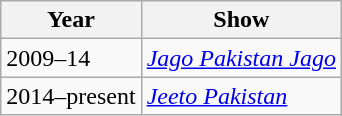<table class="wikitable">
<tr>
<th>Year</th>
<th>Show</th>
</tr>
<tr>
<td>2009–14</td>
<td><em><a href='#'>Jago Pakistan Jago</a></em></td>
</tr>
<tr>
<td>2014–present</td>
<td><em><a href='#'>Jeeto Pakistan</a></em></td>
</tr>
</table>
